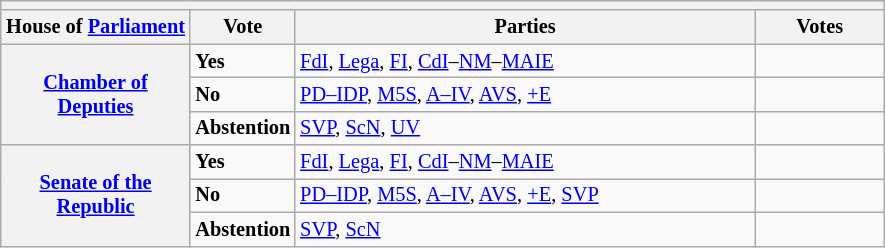<table class="wikitable" style="font-size:85%;">
<tr>
<th colspan="4"></th>
</tr>
<tr>
<th width="120px">House of <a href='#'>Parliament</a></th>
<th width="60px">Vote</th>
<th width="300px">Parties</th>
<th width="80px" align="center">Votes</th>
</tr>
<tr>
<th rowspan="3"><a href='#'>Chamber of Deputies</a><br></th>
<td> <strong>Yes</strong></td>
<td><a href='#'>FdI</a>, <a href='#'>Lega</a>, <a href='#'>FI</a>, <a href='#'>CdI</a>–<a href='#'>NM</a>–<a href='#'>MAIE</a></td>
<td></td>
</tr>
<tr>
<td> <strong>No</strong></td>
<td><a href='#'>PD–IDP</a>, <a href='#'>M5S</a>, <a href='#'>A–IV</a>, <a href='#'>AVS</a>, <a href='#'>+E</a></td>
<td></td>
</tr>
<tr>
<td><strong>Abstention</strong></td>
<td><a href='#'>SVP</a>, <a href='#'>ScN</a>, <a href='#'>UV</a></td>
<td></td>
</tr>
<tr>
<th rowspan="3"><a href='#'>Senate of the Republic</a><br></th>
<td> <strong>Yes</strong></td>
<td><a href='#'>FdI</a>, <a href='#'>Lega</a>, <a href='#'>FI</a>, <a href='#'>CdI</a>–<a href='#'>NM</a>–<a href='#'>MAIE</a></td>
<td></td>
</tr>
<tr>
<td> <strong>No</strong></td>
<td><a href='#'>PD–IDP</a>, <a href='#'>M5S</a>, <a href='#'>A–IV</a>, <a href='#'>AVS</a>, <a href='#'>+E</a>, <a href='#'>SVP</a></td>
<td></td>
</tr>
<tr>
<td><strong>Abstention</strong></td>
<td><a href='#'>SVP</a>, <a href='#'>ScN</a></td>
<td></td>
</tr>
</table>
